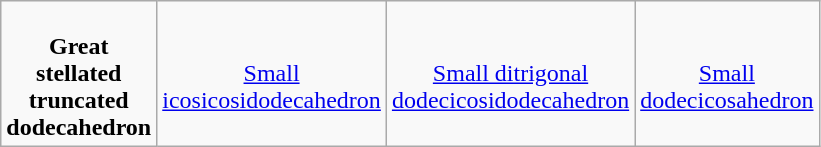<table class="wikitable" width="400" style="vertical-align:top;text-align:center">
<tr>
<td><br><strong>Great stellated truncated dodecahedron</strong></td>
<td><br><a href='#'>Small icosicosidodecahedron</a></td>
<td><br><a href='#'>Small ditrigonal dodecicosidodecahedron</a></td>
<td><br><a href='#'>Small dodecicosahedron</a></td>
</tr>
</table>
